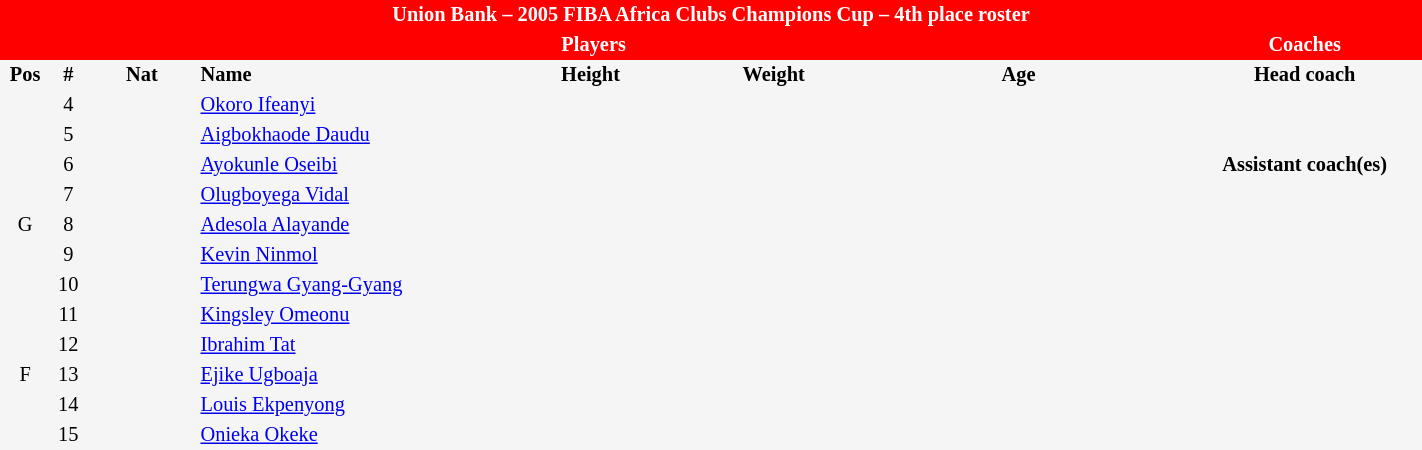<table border=0 cellpadding=2 cellspacing=0  |- bgcolor=#f5f5f5 style="text-align:center; font-size:85%;" width=75%>
<tr>
<td colspan="8" style="background: red; color: white"><strong>Union Bank – 2005 FIBA Africa Clubs Champions Cup – 4th place roster</strong></td>
</tr>
<tr>
<td colspan="7" style="background: red; color: white"><strong>Players</strong></td>
<td style="background: red; color: white"><strong>Coaches</strong></td>
</tr>
<tr style="background=#f5f5f5; color: black">
<th width=5px>Pos</th>
<th width=5px>#</th>
<th width=50px>Nat</th>
<th width=135px align=left>Name</th>
<th width=100px>Height</th>
<th width=70px>Weight</th>
<th width=160px>Age</th>
<th width=110px>Head coach</th>
</tr>
<tr>
<td></td>
<td>4</td>
<td></td>
<td align=left><a href='#'>Okoro Ifeanyi</a></td>
<td></td>
<td></td>
<td><span></span></td>
<td></td>
</tr>
<tr>
<td></td>
<td>5</td>
<td></td>
<td align=left><a href='#'>Aigbokhaode Daudu</a></td>
<td></td>
<td></td>
<td><span></span></td>
</tr>
<tr>
<td></td>
<td>6</td>
<td></td>
<td align=left><a href='#'>Ayokunle Oseibi</a></td>
<td></td>
<td></td>
<td><span></span></td>
<td><strong>Assistant coach(es)</strong></td>
</tr>
<tr>
<td></td>
<td>7</td>
<td></td>
<td align=left><a href='#'>Olugboyega Vidal</a></td>
<td></td>
<td></td>
<td><span></span></td>
</tr>
<tr>
<td>G</td>
<td>8</td>
<td></td>
<td align=left><a href='#'>Adesola Alayande</a></td>
<td><span></span></td>
<td></td>
<td><span></span></td>
</tr>
<tr>
<td></td>
<td>9</td>
<td></td>
<td align=left><a href='#'>Kevin Ninmol</a></td>
<td></td>
<td></td>
<td><span></span></td>
</tr>
<tr>
<td></td>
<td>10</td>
<td></td>
<td align=left><a href='#'>Terungwa Gyang-Gyang</a></td>
<td></td>
<td></td>
<td><span></span></td>
</tr>
<tr>
<td></td>
<td>11</td>
<td></td>
<td align=left><a href='#'>Kingsley Omeonu</a></td>
<td></td>
<td></td>
<td><span></span></td>
</tr>
<tr>
<td></td>
<td>12</td>
<td></td>
<td align=left><a href='#'>Ibrahim Tat</a></td>
<td></td>
<td></td>
<td><span></span></td>
<td></td>
</tr>
<tr>
<td>F</td>
<td>13</td>
<td></td>
<td align=left><a href='#'>Ejike Ugboaja</a></td>
<td><span></span></td>
<td></td>
<td><span></span></td>
<td></td>
</tr>
<tr>
<td></td>
<td>14</td>
<td></td>
<td align=left><a href='#'>Louis Ekpenyong</a></td>
<td></td>
<td></td>
<td><span></span></td>
<td></td>
</tr>
<tr>
<td></td>
<td>15</td>
<td></td>
<td align=left><a href='#'>Onieka Okeke</a></td>
<td></td>
<td></td>
<td><span></span></td>
</tr>
</table>
